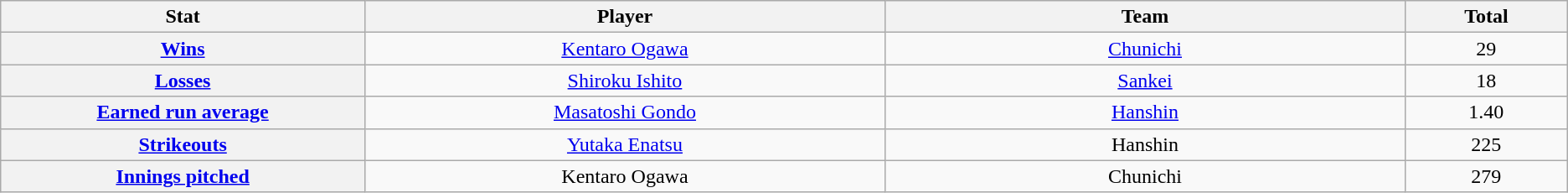<table class="wikitable" style="text-align:center;">
<tr>
<th scope="col" width="7%">Stat</th>
<th scope="col" width="10%">Player</th>
<th scope="col" width="10%">Team</th>
<th scope="col" width="3%">Total</th>
</tr>
<tr>
<th scope="row" style="text-align:center;"><a href='#'>Wins</a></th>
<td><a href='#'>Kentaro Ogawa</a></td>
<td><a href='#'>Chunichi</a></td>
<td>29</td>
</tr>
<tr>
<th scope="row" style="text-align:center;"><a href='#'>Losses</a></th>
<td><a href='#'>Shiroku Ishito</a></td>
<td><a href='#'>Sankei</a></td>
<td>18</td>
</tr>
<tr>
<th scope="row" style="text-align:center;"><a href='#'>Earned run average</a></th>
<td><a href='#'>Masatoshi Gondo</a></td>
<td><a href='#'>Hanshin</a></td>
<td>1.40</td>
</tr>
<tr>
<th scope="row" style="text-align:center;"><a href='#'>Strikeouts</a></th>
<td><a href='#'>Yutaka Enatsu</a></td>
<td>Hanshin</td>
<td>225</td>
</tr>
<tr>
<th scope="row" style="text-align:center;"><a href='#'>Innings pitched</a></th>
<td>Kentaro Ogawa</td>
<td>Chunichi</td>
<td>279</td>
</tr>
</table>
